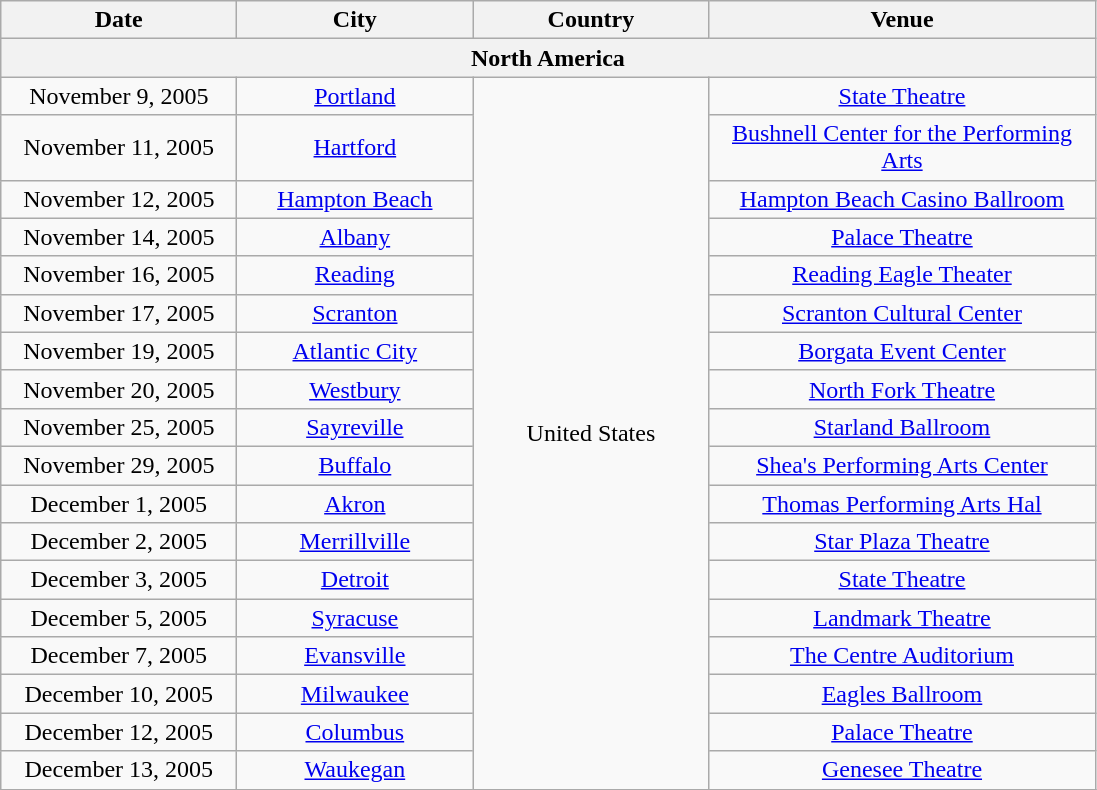<table class="wikitable" style="text-align:center;">
<tr>
<th style="width:150px;">Date</th>
<th style="width:150px;">City</th>
<th style="width:150px;">Country</th>
<th style="width:250px;">Venue</th>
</tr>
<tr>
<th colspan="6">North America</th>
</tr>
<tr>
<td>November 9, 2005</td>
<td><a href='#'>Portland</a></td>
<td rowspan="18">United States</td>
<td><a href='#'>State Theatre</a></td>
</tr>
<tr>
<td>November 11, 2005</td>
<td><a href='#'>Hartford</a></td>
<td><a href='#'>Bushnell Center for the Performing Arts</a></td>
</tr>
<tr>
<td>November 12, 2005</td>
<td><a href='#'>Hampton Beach</a></td>
<td><a href='#'>Hampton Beach Casino Ballroom</a></td>
</tr>
<tr>
<td>November 14, 2005</td>
<td><a href='#'>Albany</a></td>
<td><a href='#'>Palace Theatre</a></td>
</tr>
<tr>
<td>November 16, 2005</td>
<td><a href='#'>Reading</a></td>
<td><a href='#'>Reading Eagle Theater</a></td>
</tr>
<tr>
<td>November 17, 2005</td>
<td><a href='#'>Scranton</a></td>
<td><a href='#'>Scranton Cultural Center</a></td>
</tr>
<tr>
<td>November 19, 2005</td>
<td><a href='#'>Atlantic City</a></td>
<td><a href='#'>Borgata Event Center</a></td>
</tr>
<tr>
<td>November 20, 2005</td>
<td><a href='#'>Westbury</a></td>
<td><a href='#'>North Fork Theatre</a></td>
</tr>
<tr>
<td>November 25, 2005</td>
<td><a href='#'>Sayreville</a></td>
<td><a href='#'>Starland Ballroom</a></td>
</tr>
<tr>
<td>November 29, 2005</td>
<td><a href='#'>Buffalo</a></td>
<td><a href='#'>Shea's Performing Arts Center</a></td>
</tr>
<tr>
<td>December 1, 2005</td>
<td><a href='#'>Akron</a></td>
<td><a href='#'>Thomas Performing Arts Hal</a></td>
</tr>
<tr>
<td>December 2, 2005</td>
<td><a href='#'>Merrillville</a></td>
<td><a href='#'>Star Plaza Theatre</a></td>
</tr>
<tr>
<td>December 3, 2005</td>
<td><a href='#'>Detroit</a></td>
<td><a href='#'>State Theatre</a></td>
</tr>
<tr>
<td>December 5, 2005</td>
<td><a href='#'>Syracuse</a></td>
<td><a href='#'>Landmark Theatre</a></td>
</tr>
<tr>
<td>December 7, 2005</td>
<td><a href='#'>Evansville</a></td>
<td><a href='#'>The Centre Auditorium</a></td>
</tr>
<tr>
<td>December 10, 2005</td>
<td><a href='#'>Milwaukee</a></td>
<td><a href='#'>Eagles Ballroom</a></td>
</tr>
<tr>
<td>December 12, 2005</td>
<td><a href='#'>Columbus</a></td>
<td><a href='#'>Palace Theatre</a></td>
</tr>
<tr>
<td>December 13, 2005</td>
<td><a href='#'>Waukegan</a></td>
<td><a href='#'>Genesee Theatre</a></td>
</tr>
<tr>
</tr>
</table>
